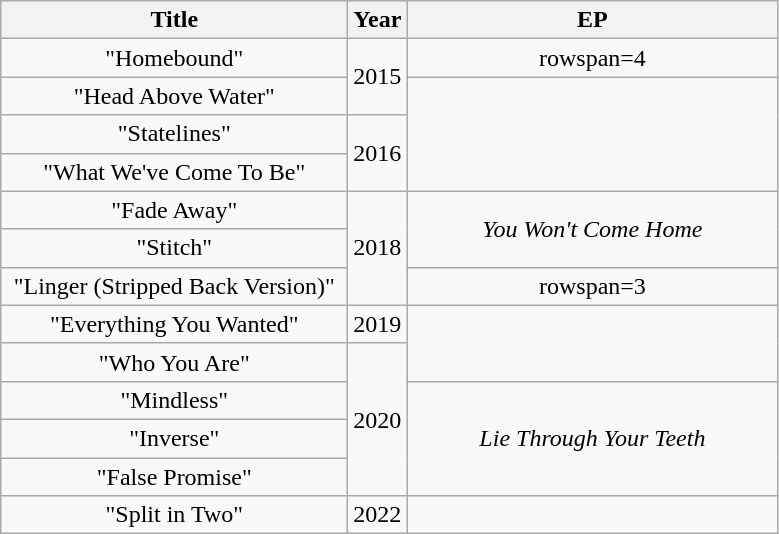<table class="wikitable plainrowheaders" style="text-align:center;" border="1">
<tr>
<th scope="col"  style="width:14em;">Title</th>
<th scope="col"  style="width:1em;">Year</th>
<th scope="col" style="width:15em;">EP</th>
</tr>
<tr>
<td>"Homebound"</td>
<td rowspan="2">2015</td>
<td>rowspan=4 </td>
</tr>
<tr>
<td>"Head Above Water"</td>
</tr>
<tr>
<td>"Statelines"</td>
<td rowspan="2">2016</td>
</tr>
<tr>
<td>"What We've Come To Be"</td>
</tr>
<tr>
<td>"Fade Away"</td>
<td rowspan="3">2018</td>
<td rowspan="2"><em>You Won't Come Home</em></td>
</tr>
<tr>
<td>"Stitch"</td>
</tr>
<tr>
<td>"Linger (Stripped Back Version)"</td>
<td>rowspan=3 </td>
</tr>
<tr>
<td>"Everything You Wanted"</td>
<td>2019</td>
</tr>
<tr>
<td>"Who You Are"</td>
<td rowspan="4">2020</td>
</tr>
<tr>
<td>"Mindless" </td>
<td rowspan="3"><em>Lie Through Your Teeth</em></td>
</tr>
<tr>
<td>"Inverse"</td>
</tr>
<tr>
<td>"False Promise"</td>
</tr>
<tr>
<td>"Split in Two"</td>
<td>2022</td>
<td></td>
</tr>
</table>
